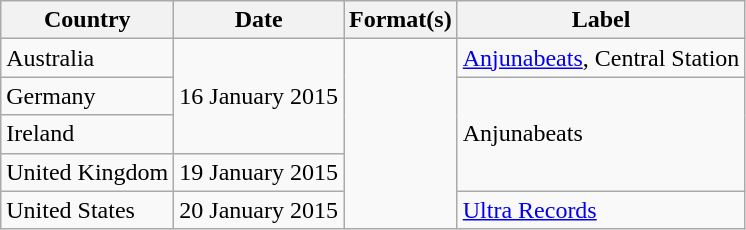<table class="wikitable plainrowheaders">
<tr>
<th scope="col">Country</th>
<th scope="col">Date</th>
<th scope="col">Format(s)</th>
<th scope="col">Label</th>
</tr>
<tr>
<td>Australia</td>
<td rowspan="3">16 January 2015</td>
<td rowspan="5"></td>
<td><a href='#'>Anjunabeats</a>, Central Station</td>
</tr>
<tr>
<td>Germany</td>
<td rowspan="3">Anjunabeats</td>
</tr>
<tr>
<td>Ireland</td>
</tr>
<tr>
<td>United Kingdom</td>
<td>19 January 2015</td>
</tr>
<tr>
<td>United States</td>
<td>20 January 2015</td>
<td><a href='#'>Ultra Records</a></td>
</tr>
</table>
